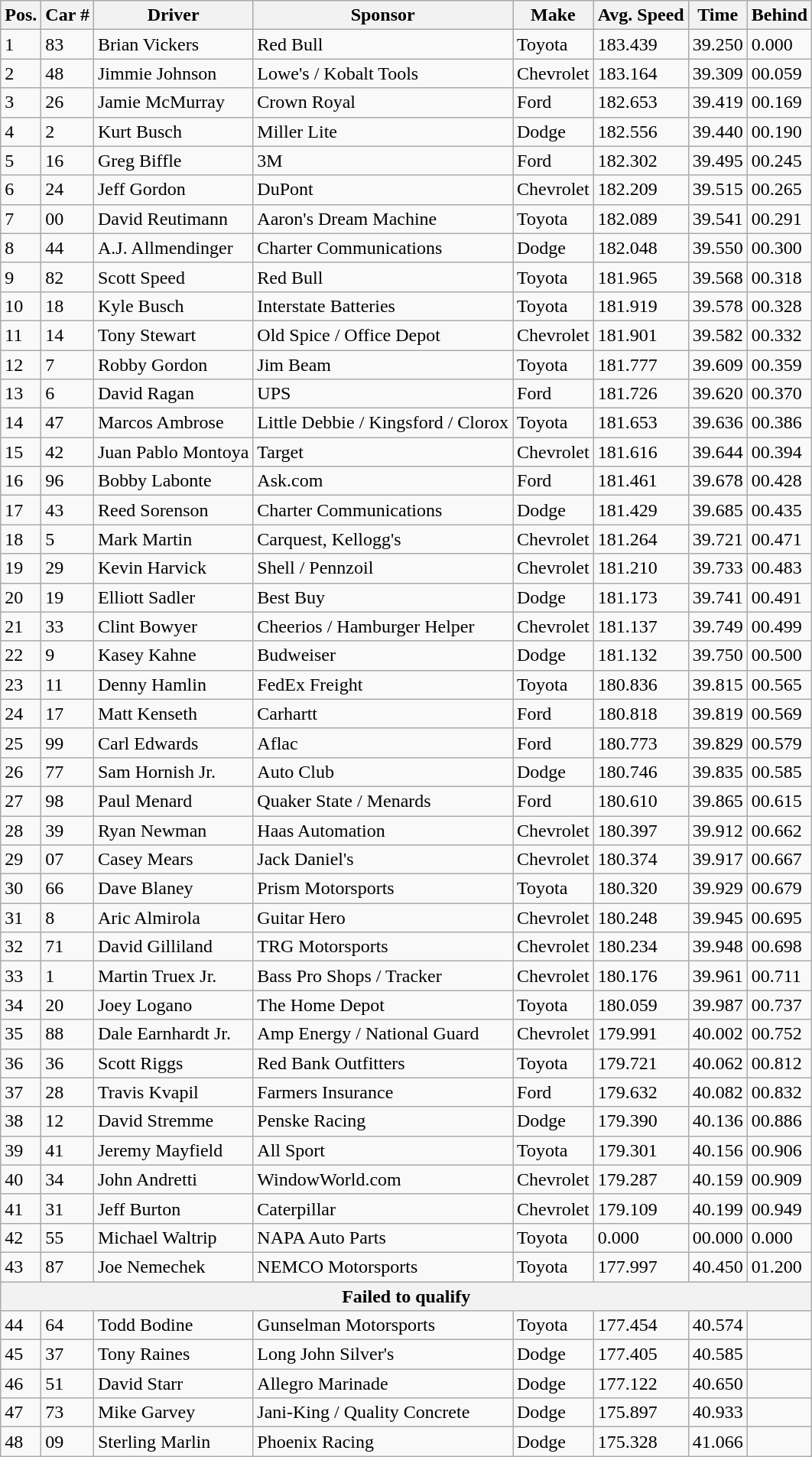<table class="wikitable sortable">
<tr>
<th colspan="1" rowspan="1">Pos.</th>
<th colspan="1" rowspan="1">Car #</th>
<th colspan="1" rowspan="1"><abbr>Driver</abbr></th>
<th>Sponsor</th>
<th colspan="1" rowspan="1"><abbr>Make</abbr></th>
<th colspan="1" rowspan="1">Avg. Speed</th>
<th colspan="1" rowspan="1"><abbr>Time</abbr></th>
<th colspan="1" rowspan="1">Behind</th>
</tr>
<tr>
<td>1</td>
<td>83</td>
<td>Brian Vickers</td>
<td>Red Bull</td>
<td>Toyota</td>
<td>183.439</td>
<td>39.250</td>
<td>0.000</td>
</tr>
<tr>
<td>2</td>
<td>48</td>
<td>Jimmie Johnson</td>
<td>Lowe's / Kobalt Tools</td>
<td>Chevrolet</td>
<td>183.164</td>
<td>39.309</td>
<td>00.059</td>
</tr>
<tr>
<td>3</td>
<td>26</td>
<td>Jamie McMurray</td>
<td>Crown Royal</td>
<td>Ford</td>
<td>182.653</td>
<td>39.419</td>
<td>00.169</td>
</tr>
<tr>
<td>4</td>
<td>2</td>
<td>Kurt Busch</td>
<td>Miller Lite</td>
<td>Dodge</td>
<td>182.556</td>
<td>39.440</td>
<td>00.190</td>
</tr>
<tr>
<td>5</td>
<td>16</td>
<td>Greg Biffle</td>
<td>3M</td>
<td>Ford</td>
<td>182.302</td>
<td>39.495</td>
<td>00.245</td>
</tr>
<tr>
<td>6</td>
<td>24</td>
<td>Jeff Gordon</td>
<td>DuPont</td>
<td>Chevrolet</td>
<td>182.209</td>
<td>39.515</td>
<td>00.265</td>
</tr>
<tr>
<td>7</td>
<td>00</td>
<td>David Reutimann</td>
<td>Aaron's Dream Machine</td>
<td>Toyota</td>
<td>182.089</td>
<td>39.541</td>
<td>00.291</td>
</tr>
<tr>
<td>8</td>
<td>44</td>
<td>A.J. Allmendinger</td>
<td>Charter Communications</td>
<td>Dodge</td>
<td>182.048</td>
<td>39.550</td>
<td>00.300</td>
</tr>
<tr>
<td>9</td>
<td>82</td>
<td>Scott Speed</td>
<td>Red Bull</td>
<td>Toyota</td>
<td>181.965</td>
<td>39.568</td>
<td>00.318</td>
</tr>
<tr>
<td>10</td>
<td>18</td>
<td>Kyle Busch</td>
<td>Interstate Batteries</td>
<td>Toyota</td>
<td>181.919</td>
<td>39.578</td>
<td>00.328</td>
</tr>
<tr>
<td>11</td>
<td>14</td>
<td>Tony Stewart</td>
<td>Old Spice / Office Depot</td>
<td>Chevrolet</td>
<td>181.901</td>
<td>39.582</td>
<td>00.332</td>
</tr>
<tr>
<td>12</td>
<td>7</td>
<td>Robby Gordon</td>
<td>Jim Beam</td>
<td>Toyota</td>
<td>181.777</td>
<td>39.609</td>
<td>00.359</td>
</tr>
<tr>
<td>13</td>
<td>6</td>
<td>David Ragan</td>
<td>UPS</td>
<td>Ford</td>
<td>181.726</td>
<td>39.620</td>
<td>00.370</td>
</tr>
<tr>
<td>14</td>
<td>47</td>
<td>Marcos Ambrose</td>
<td>Little Debbie / Kingsford / Clorox</td>
<td>Toyota</td>
<td>181.653</td>
<td>39.636</td>
<td>00.386</td>
</tr>
<tr>
<td>15</td>
<td>42</td>
<td>Juan Pablo Montoya</td>
<td>Target</td>
<td>Chevrolet</td>
<td>181.616</td>
<td>39.644</td>
<td>00.394</td>
</tr>
<tr>
<td>16</td>
<td>96</td>
<td>Bobby Labonte</td>
<td>Ask.com</td>
<td>Ford</td>
<td>181.461</td>
<td>39.678</td>
<td>00.428</td>
</tr>
<tr>
<td>17</td>
<td>43</td>
<td>Reed Sorenson</td>
<td>Charter Communications</td>
<td>Dodge</td>
<td>181.429</td>
<td>39.685</td>
<td>00.435</td>
</tr>
<tr>
<td>18</td>
<td>5</td>
<td>Mark Martin</td>
<td>Carquest, Kellogg's</td>
<td>Chevrolet</td>
<td>181.264</td>
<td>39.721</td>
<td>00.471</td>
</tr>
<tr>
<td>19</td>
<td>29</td>
<td>Kevin Harvick</td>
<td>Shell / Pennzoil</td>
<td>Chevrolet</td>
<td>181.210</td>
<td>39.733</td>
<td>00.483</td>
</tr>
<tr>
<td>20</td>
<td>19</td>
<td>Elliott Sadler</td>
<td>Best Buy</td>
<td>Dodge</td>
<td>181.173</td>
<td>39.741</td>
<td>00.491</td>
</tr>
<tr>
<td>21</td>
<td>33</td>
<td>Clint Bowyer</td>
<td>Cheerios / Hamburger Helper</td>
<td>Chevrolet</td>
<td>181.137</td>
<td>39.749</td>
<td>00.499</td>
</tr>
<tr>
<td>22</td>
<td>9</td>
<td>Kasey Kahne</td>
<td>Budweiser</td>
<td>Dodge</td>
<td>181.132</td>
<td>39.750</td>
<td>00.500</td>
</tr>
<tr>
<td>23</td>
<td>11</td>
<td>Denny Hamlin</td>
<td>FedEx Freight</td>
<td>Toyota</td>
<td>180.836</td>
<td>39.815</td>
<td>00.565</td>
</tr>
<tr>
<td>24</td>
<td>17</td>
<td>Matt Kenseth</td>
<td>Carhartt</td>
<td>Ford</td>
<td>180.818</td>
<td>39.819</td>
<td>00.569</td>
</tr>
<tr>
<td>25</td>
<td>99</td>
<td>Carl Edwards</td>
<td>Aflac</td>
<td>Ford</td>
<td>180.773</td>
<td>39.829</td>
<td>00.579</td>
</tr>
<tr>
<td>26</td>
<td>77</td>
<td>Sam Hornish Jr.</td>
<td>Auto Club</td>
<td>Dodge</td>
<td>180.746</td>
<td>39.835</td>
<td>00.585</td>
</tr>
<tr>
<td>27</td>
<td>98</td>
<td>Paul Menard</td>
<td>Quaker State / Menards</td>
<td>Ford</td>
<td>180.610</td>
<td>39.865</td>
<td>00.615</td>
</tr>
<tr>
<td>28</td>
<td>39</td>
<td>Ryan Newman</td>
<td>Haas Automation</td>
<td>Chevrolet</td>
<td>180.397</td>
<td>39.912</td>
<td>00.662</td>
</tr>
<tr>
<td>29</td>
<td>07</td>
<td>Casey Mears</td>
<td>Jack Daniel's</td>
<td>Chevrolet</td>
<td>180.374</td>
<td>39.917</td>
<td>00.667</td>
</tr>
<tr>
<td>30</td>
<td>66</td>
<td>Dave Blaney</td>
<td>Prism Motorsports</td>
<td>Toyota</td>
<td>180.320</td>
<td>39.929</td>
<td>00.679</td>
</tr>
<tr>
<td>31</td>
<td>8</td>
<td>Aric Almirola</td>
<td>Guitar Hero</td>
<td>Chevrolet</td>
<td>180.248</td>
<td>39.945</td>
<td>00.695</td>
</tr>
<tr>
<td>32</td>
<td>71</td>
<td>David Gilliland</td>
<td>TRG Motorsports</td>
<td>Chevrolet</td>
<td>180.234</td>
<td>39.948</td>
<td>00.698</td>
</tr>
<tr>
<td>33</td>
<td>1</td>
<td>Martin Truex Jr.</td>
<td>Bass Pro Shops / Tracker</td>
<td>Chevrolet</td>
<td>180.176</td>
<td>39.961</td>
<td>00.711</td>
</tr>
<tr>
<td>34</td>
<td>20</td>
<td>Joey Logano</td>
<td>The Home Depot</td>
<td>Toyota</td>
<td>180.059</td>
<td>39.987</td>
<td>00.737</td>
</tr>
<tr>
<td>35</td>
<td>88</td>
<td>Dale Earnhardt Jr.</td>
<td>Amp Energy / National Guard</td>
<td>Chevrolet</td>
<td>179.991</td>
<td>40.002</td>
<td>00.752</td>
</tr>
<tr>
<td>36</td>
<td>36</td>
<td>Scott Riggs</td>
<td>Red Bank Outfitters</td>
<td>Toyota</td>
<td>179.721</td>
<td>40.062</td>
<td>00.812</td>
</tr>
<tr>
<td>37</td>
<td>28</td>
<td>Travis Kvapil</td>
<td>Farmers Insurance</td>
<td>Ford</td>
<td>179.632</td>
<td>40.082</td>
<td>00.832</td>
</tr>
<tr>
<td>38</td>
<td>12</td>
<td>David Stremme</td>
<td>Penske Racing</td>
<td>Dodge</td>
<td>179.390</td>
<td>40.136</td>
<td>00.886</td>
</tr>
<tr>
<td>39</td>
<td>41</td>
<td>Jeremy Mayfield</td>
<td>All Sport</td>
<td>Toyota</td>
<td>179.301</td>
<td>40.156</td>
<td>00.906</td>
</tr>
<tr>
<td>40</td>
<td>34</td>
<td>John Andretti</td>
<td>WindowWorld.com</td>
<td>Chevrolet</td>
<td>179.287</td>
<td>40.159</td>
<td>00.909</td>
</tr>
<tr>
<td>41</td>
<td>31</td>
<td>Jeff Burton</td>
<td>Caterpillar</td>
<td>Chevrolet</td>
<td>179.109</td>
<td>40.199</td>
<td>00.949</td>
</tr>
<tr>
<td>42</td>
<td>55</td>
<td>Michael Waltrip</td>
<td>NAPA Auto Parts</td>
<td>Toyota</td>
<td>0.000</td>
<td>00.000</td>
<td>0.000</td>
</tr>
<tr>
<td>43</td>
<td>87</td>
<td>Joe Nemechek</td>
<td>NEMCO Motorsports</td>
<td>Toyota</td>
<td>177.997</td>
<td>40.450</td>
<td>01.200</td>
</tr>
<tr>
<th colspan="8">Failed to qualify</th>
</tr>
<tr>
<td>44</td>
<td>64</td>
<td>Todd Bodine</td>
<td>Gunselman Motorsports</td>
<td>Toyota</td>
<td>177.454</td>
<td>40.574</td>
<td></td>
</tr>
<tr>
<td>45</td>
<td>37</td>
<td>Tony Raines</td>
<td>Long John Silver's</td>
<td>Dodge</td>
<td>177.405</td>
<td>40.585</td>
<td></td>
</tr>
<tr>
<td>46</td>
<td>51</td>
<td>David Starr</td>
<td>Allegro Marinade</td>
<td>Dodge</td>
<td>177.122</td>
<td>40.650</td>
<td></td>
</tr>
<tr>
<td>47</td>
<td>73</td>
<td>Mike Garvey</td>
<td>Jani-King / Quality Concrete</td>
<td>Dodge</td>
<td>175.897</td>
<td>40.933</td>
<td></td>
</tr>
<tr>
<td>48</td>
<td>09</td>
<td>Sterling Marlin</td>
<td>Phoenix Racing</td>
<td>Dodge</td>
<td>175.328</td>
<td>41.066</td>
<td></td>
</tr>
</table>
